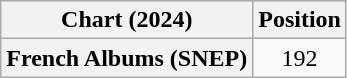<table class="wikitable plainrowheaders" style="text-align:center">
<tr>
<th scope="col">Chart (2024)</th>
<th scope="col">Position</th>
</tr>
<tr>
<th scope="row">French Albums (SNEP)</th>
<td>192</td>
</tr>
</table>
